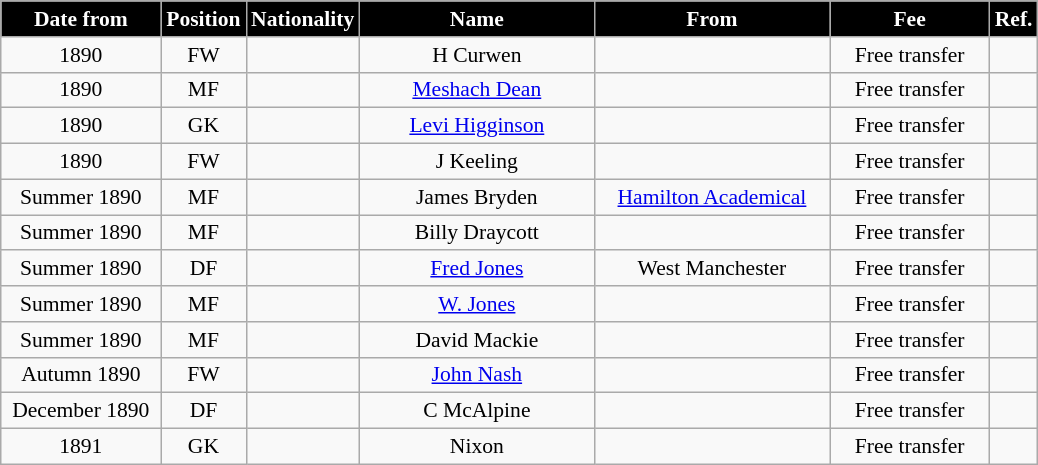<table class="wikitable" style="text-align:center; font-size:90%; ">
<tr>
<th style="background:#000000; color:white; width:100px;">Date from</th>
<th style="background:#000000; color:white; width:50px;">Position</th>
<th style="background:#000000; color:white; width:50px;">Nationality</th>
<th style="background:#000000; color:white; width:150px;">Name</th>
<th style="background:#000000; color:white; width:150px;">From</th>
<th style="background:#000000; color:white; width:100px;">Fee</th>
<th style="background:#000000; color:white; width:25px;">Ref.</th>
</tr>
<tr>
<td>1890</td>
<td>FW</td>
<td></td>
<td>H Curwen</td>
<td></td>
<td>Free transfer</td>
<td></td>
</tr>
<tr>
<td>1890</td>
<td>MF</td>
<td></td>
<td><a href='#'>Meshach Dean</a></td>
<td></td>
<td>Free transfer</td>
<td></td>
</tr>
<tr>
<td>1890</td>
<td>GK</td>
<td></td>
<td><a href='#'>Levi Higginson</a></td>
<td></td>
<td>Free transfer</td>
<td></td>
</tr>
<tr>
<td>1890</td>
<td>FW</td>
<td></td>
<td>J Keeling</td>
<td></td>
<td>Free transfer</td>
<td></td>
</tr>
<tr>
<td>Summer 1890</td>
<td>MF</td>
<td></td>
<td>James Bryden</td>
<td><a href='#'>Hamilton Academical</a></td>
<td>Free transfer</td>
<td></td>
</tr>
<tr>
<td>Summer 1890</td>
<td>MF</td>
<td></td>
<td>Billy Draycott</td>
<td></td>
<td>Free transfer</td>
<td></td>
</tr>
<tr>
<td>Summer 1890</td>
<td>DF</td>
<td></td>
<td><a href='#'>Fred Jones</a></td>
<td>West Manchester</td>
<td>Free transfer</td>
<td></td>
</tr>
<tr>
<td>Summer 1890</td>
<td>MF</td>
<td></td>
<td><a href='#'>W. Jones</a></td>
<td></td>
<td>Free transfer</td>
<td></td>
</tr>
<tr>
<td>Summer 1890</td>
<td>MF</td>
<td></td>
<td>David Mackie</td>
<td></td>
<td>Free transfer</td>
<td></td>
</tr>
<tr>
<td>Autumn 1890</td>
<td>FW</td>
<td></td>
<td><a href='#'>John Nash</a></td>
<td></td>
<td>Free transfer</td>
<td></td>
</tr>
<tr>
<td>December 1890</td>
<td>DF</td>
<td></td>
<td>C McAlpine</td>
<td></td>
<td>Free transfer</td>
<td></td>
</tr>
<tr>
<td>1891</td>
<td>GK</td>
<td></td>
<td>Nixon</td>
<td></td>
<td>Free transfer</td>
<td></td>
</tr>
</table>
